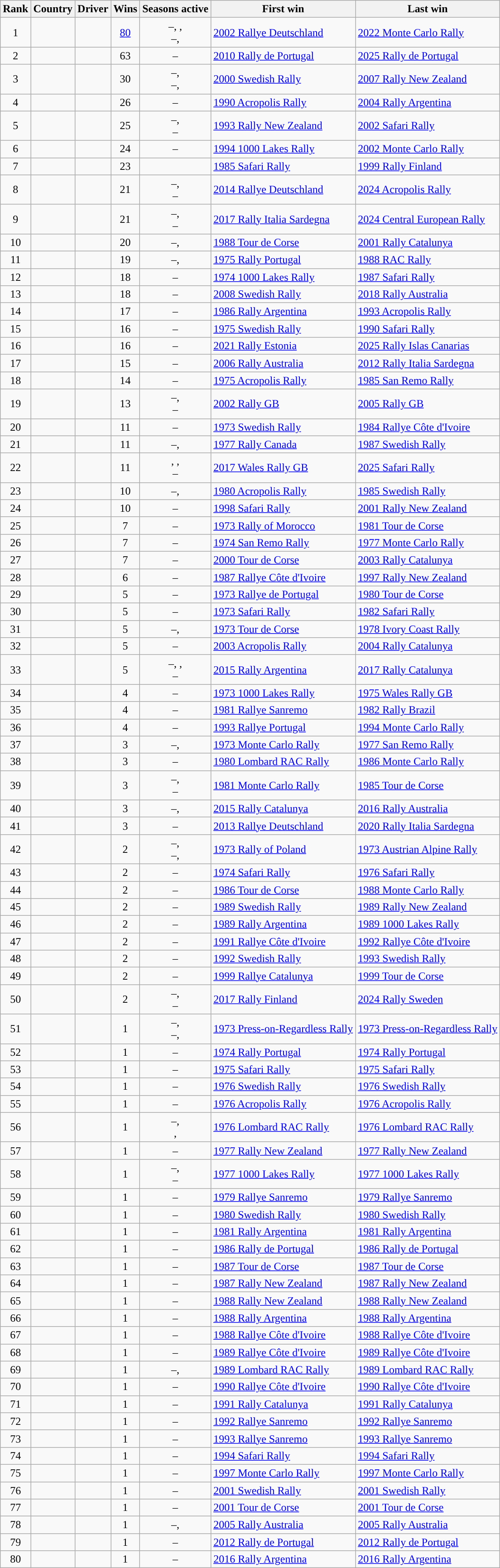<table class="sortable plainrowheaders wikitable">
<tr>
<th scope=col>Rank</th>
<th scope=col>Country</th>
<th scope=col>Driver</th>
<th scope=col>Wins</th>
<th scope=col>Seasons active</th>
<th scope=col>First win</th>
<th scope=col>Last win</th>
</tr>
<tr>
<td align=center>1</td>
<td></td>
<td scope=row><em></em></td>
<td align=center><a href='#'>80</a></td>
<td align=center>–, , <br>–, </td>
<td><a href='#'>2002 Rallye Deutschland</a></td>
<td><a href='#'>2022 Monte Carlo Rally</a></td>
</tr>
<tr>
<td align=center>2</td>
<td></td>
<td scope=row><strong><em></em></strong></td>
<td align=center>63</td>
<td align=center>–</td>
<td><a href='#'>2010 Rally de Portugal</a></td>
<td><a href='#'>2025 Rally de Portugal</a></td>
</tr>
<tr>
<td align=center>3</td>
<td></td>
<td scope=row><em></em></td>
<td align=center>30</td>
<td align=center>–,<br>–, </td>
<td><a href='#'>2000 Swedish Rally</a></td>
<td><a href='#'>2007 Rally New Zealand</a></td>
</tr>
<tr>
<td align=center>4</td>
<td></td>
<td scope=row><em></em></td>
<td align=center>26</td>
<td align=center>–</td>
<td><a href='#'>1990 Acropolis Rally</a></td>
<td><a href='#'>2004 Rally Argentina</a></td>
</tr>
<tr>
<td align=center>5</td>
<td></td>
<td scope=row><em></em></td>
<td align=center>25</td>
<td align=center>–,<br>–</td>
<td><a href='#'>1993 Rally New Zealand</a></td>
<td><a href='#'>2002 Safari Rally</a></td>
</tr>
<tr>
<td align=center>6</td>
<td></td>
<td scope=row><em></em></td>
<td align=center>24</td>
<td align=center>–</td>
<td><a href='#'>1994 1000 Lakes Rally</a></td>
<td><a href='#'>2002 Monte Carlo Rally</a></td>
</tr>
<tr>
<td align=center>7</td>
<td></td>
<td scope=row><em></em></td>
<td align=center>23</td>
<td align=center><br></td>
<td><a href='#'>1985 Safari Rally</a></td>
<td><a href='#'>1999 Rally Finland</a></td>
</tr>
<tr>
<td align="center">8</td>
<td></td>
<td scope="row"><strong><em></em></strong></td>
<td align="center">21</td>
<td align="center">–,<br>–</td>
<td><a href='#'>2014 Rallye Deutschland</a></td>
<td><a href='#'>2024 Acropolis Rally</a></td>
</tr>
<tr>
<td align=center>9</td>
<td></td>
<td scope=row><strong><em></em></strong></td>
<td align=center>21</td>
<td align=center>–,<br>–</td>
<td><a href='#'>2017 Rally Italia Sardegna</a></td>
<td><a href='#'>2024 Central European Rally</a></td>
</tr>
<tr>
<td align=center>10</td>
<td></td>
<td scope=row><em></em></td>
<td align=center>20</td>
<td align=center>–, </td>
<td><a href='#'>1988 Tour de Corse</a></td>
<td><a href='#'>2001 Rally Catalunya</a></td>
</tr>
<tr>
<td align=center>11</td>
<td></td>
<td scope=row><em></em></td>
<td align=center>19</td>
<td align=center>–, </td>
<td><a href='#'>1975 Rally Portugal</a></td>
<td><a href='#'>1988 RAC Rally</a></td>
</tr>
<tr>
<td align=center>12</td>
<td></td>
<td scope=row><em></em></td>
<td align=center>18</td>
<td align=center>–</td>
<td><a href='#'>1974 1000 Lakes Rally</a></td>
<td><a href='#'>1987 Safari Rally</a></td>
</tr>
<tr>
<td align=center>13</td>
<td></td>
<td scope=row></td>
<td align=center>18</td>
<td align=center>–</td>
<td><a href='#'>2008 Swedish Rally</a></td>
<td><a href='#'>2018 Rally Australia</a></td>
</tr>
<tr>
<td align=center>14</td>
<td></td>
<td scope=row><em></em></td>
<td align=center>17</td>
<td align=center>–</td>
<td><a href='#'>1986 Rally Argentina</a></td>
<td><a href='#'>1993 Acropolis Rally</a></td>
</tr>
<tr>
<td align=center>15</td>
<td></td>
<td scope=row><em></em></td>
<td align=center>16</td>
<td align=center>–</td>
<td><a href='#'>1975 Swedish Rally</a></td>
<td><a href='#'>1990 Safari Rally</a></td>
</tr>
<tr>
<td align="center">16</td>
<td></td>
<td scope="row"><strong><em></em></strong></td>
<td align="center">16</td>
<td align="center">–</td>
<td><a href='#'>2021 Rally Estonia</a></td>
<td><a href='#'>2025 Rally Islas Canarias</a></td>
</tr>
<tr>
<td align=center>17</td>
<td></td>
<td scope=row></td>
<td align=center>15</td>
<td align=center>–</td>
<td><a href='#'>2006 Rally Australia</a></td>
<td><a href='#'>2012 Rally Italia Sardegna</a></td>
</tr>
<tr>
<td align="center">18</td>
<td></td>
<td scope="row"><em></em></td>
<td align="center">14</td>
<td align="center">–</td>
<td><a href='#'>1975 Acropolis Rally</a></td>
<td><a href='#'>1985 San Remo Rally</a></td>
</tr>
<tr>
<td align=center>19</td>
<td></td>
<td scope=row><em></em></td>
<td align=center>13</td>
<td align=center>–,<br>–</td>
<td><a href='#'>2002 Rally GB</a></td>
<td><a href='#'>2005 Rally GB</a></td>
</tr>
<tr>
<td align=center>20</td>
<td></td>
<td scope=row><em></em></td>
<td align=center>11</td>
<td align=center>–</td>
<td><a href='#'>1973 Swedish Rally</a></td>
<td><a href='#'>1984 Rallye Côte d'Ivoire</a></td>
</tr>
<tr>
<td align=center>21</td>
<td></td>
<td scope=row><em></em></td>
<td align=center>11</td>
<td align=center>–, </td>
<td><a href='#'>1977 Rally Canada</a></td>
<td><a href='#'>1987 Swedish Rally</a></td>
</tr>
<tr>
<td align="center">22</td>
<td></td>
<td scope="row"><strong></strong></td>
<td align="center">11</td>
<td align="center">, ,<br>–</td>
<td><a href='#'>2017 Wales Rally GB</a></td>
<td><a href='#'>2025 Safari Rally</a></td>
</tr>
<tr>
<td align=center>23</td>
<td></td>
<td scope=row><em></em></td>
<td align=center>10</td>
<td align=center>–, </td>
<td><a href='#'>1980 Acropolis Rally</a></td>
<td><a href='#'>1985 Swedish Rally</a></td>
</tr>
<tr>
<td align=center>24</td>
<td></td>
<td scope=row><em></em></td>
<td align=center>10</td>
<td align=center>–</td>
<td><a href='#'>1998 Safari Rally</a></td>
<td><a href='#'>2001 Rally New Zealand</a></td>
</tr>
<tr>
<td align=center>25</td>
<td></td>
<td scope=row></td>
<td align=center>7</td>
<td align=center>–</td>
<td><a href='#'>1973 Rally of Morocco</a></td>
<td><a href='#'>1981 Tour de Corse</a></td>
</tr>
<tr>
<td align=center>26</td>
<td></td>
<td scope=row><em></em></td>
<td align=center>7</td>
<td align=center>–</td>
<td><a href='#'>1974 San Remo Rally</a></td>
<td><a href='#'>1977 Monte Carlo Rally</a></td>
</tr>
<tr>
<td align=center>27</td>
<td></td>
<td scope=row></td>
<td align=center>7</td>
<td align=center>–</td>
<td><a href='#'>2000 Tour de Corse</a></td>
<td><a href='#'>2003 Rally Catalunya</a></td>
</tr>
<tr>
<td align=center>28</td>
<td></td>
<td scope=row></td>
<td align=center>6</td>
<td align=center>–</td>
<td><a href='#'>1987 Rallye Côte d'Ivoire</a></td>
<td><a href='#'>1997 Rally New Zealand</a></td>
</tr>
<tr>
<td align=center>29</td>
<td></td>
<td scope=row></td>
<td align=center>5</td>
<td align=center>–</td>
<td><a href='#'>1973 Rallye de Portugal</a></td>
<td><a href='#'>1980 Tour de Corse</a></td>
</tr>
<tr>
<td align=center>30</td>
<td></td>
<td scope=row></td>
<td align=center>5</td>
<td align=center>–</td>
<td><a href='#'>1973 Safari Rally</a></td>
<td><a href='#'>1982 Safari Rally</a></td>
</tr>
<tr>
<td align=center>31</td>
<td></td>
<td scope=row></td>
<td align=center>5</td>
<td align=center>–, </td>
<td><a href='#'>1973 Tour de Corse</a></td>
<td><a href='#'>1978 Ivory Coast Rally</a></td>
</tr>
<tr>
<td align=center>32</td>
<td></td>
<td scope=row></td>
<td align=center>5</td>
<td align=center>–</td>
<td><a href='#'>2003 Acropolis Rally</a></td>
<td><a href='#'>2004 Rally Catalunya</a></td>
</tr>
<tr>
<td align=center>33</td>
<td></td>
<td scope=row></td>
<td align=center>5</td>
<td align=center>–, ,<br>–</td>
<td><a href='#'>2015 Rally Argentina</a></td>
<td><a href='#'>2017 Rally Catalunya</a></td>
</tr>
<tr>
<td align=center>34</td>
<td></td>
<td scope=row></td>
<td align=center>4</td>
<td align=center>–</td>
<td><a href='#'>1973 1000 Lakes Rally</a></td>
<td><a href='#'>1975 Wales Rally GB</a></td>
</tr>
<tr>
<td align=center>35</td>
<td></td>
<td scope=row></td>
<td align=center>4</td>
<td align=center>–</td>
<td><a href='#'>1981 Rallye Sanremo</a></td>
<td><a href='#'>1982 Rally Brazil</a></td>
</tr>
<tr>
<td align=center>36</td>
<td></td>
<td scope=row></td>
<td align=center>4</td>
<td align=center>–</td>
<td><a href='#'>1993 Rallye Portugal</a></td>
<td><a href='#'>1994 Monte Carlo Rally</a></td>
</tr>
<tr>
<td align=center>37</td>
<td></td>
<td scope=row></td>
<td align=center>3</td>
<td align=center>–, </td>
<td><a href='#'>1973 Monte Carlo Rally</a></td>
<td><a href='#'>1977 San Remo Rally</a></td>
</tr>
<tr>
<td align=center>38</td>
<td></td>
<td scope=row></td>
<td align=center>3</td>
<td align=center>–</td>
<td><a href='#'>1980 Lombard RAC Rally</a></td>
<td><a href='#'>1986 Monte Carlo Rally</a></td>
</tr>
<tr>
<td align=center>39</td>
<td></td>
<td scope=row></td>
<td align=center>3</td>
<td align=center>–,<br>–</td>
<td><a href='#'>1981 Monte Carlo Rally</a></td>
<td><a href='#'>1985 Tour de Corse</a></td>
</tr>
<tr>
<td align=center>40</td>
<td></td>
<td scope=row></td>
<td align=center>3</td>
<td align=center>–, </td>
<td><a href='#'>2015 Rally Catalunya</a></td>
<td><a href='#'>2016 Rally Australia</a></td>
</tr>
<tr>
<td align=center>41</td>
<td></td>
<td scope=row></td>
<td align=center>3</td>
<td align=center>–</td>
<td><a href='#'>2013 Rallye Deutschland</a></td>
<td><a href='#'>2020 Rally Italia Sardegna</a></td>
</tr>
<tr>
<td align=center>42</td>
<td></td>
<td scope=row></td>
<td align=center>2</td>
<td align=center>–,<br>–, </td>
<td><a href='#'>1973 Rally of Poland</a></td>
<td><a href='#'>1973 Austrian Alpine Rally</a></td>
</tr>
<tr>
<td align=center>43</td>
<td></td>
<td scope=row></td>
<td align=center>2</td>
<td align=center>–</td>
<td><a href='#'>1974 Safari Rally</a></td>
<td><a href='#'>1976 Safari Rally</a></td>
</tr>
<tr>
<td align=center>44</td>
<td></td>
<td scope=row></td>
<td align=center>2</td>
<td align=center>–</td>
<td><a href='#'>1986 Tour de Corse</a></td>
<td><a href='#'>1988 Monte Carlo Rally</a></td>
</tr>
<tr>
<td align=center>45</td>
<td></td>
<td scope=row></td>
<td align=center>2</td>
<td align=center>–</td>
<td><a href='#'>1989 Swedish Rally</a></td>
<td><a href='#'>1989 Rally New Zealand</a></td>
</tr>
<tr>
<td align=center>46</td>
<td></td>
<td scope=row></td>
<td align=center>2</td>
<td align=center>–</td>
<td><a href='#'>1989 Rally Argentina</a></td>
<td><a href='#'>1989 1000 Lakes Rally</a></td>
</tr>
<tr>
<td align=center>47</td>
<td></td>
<td scope=row></td>
<td align=center>2</td>
<td align=center>–</td>
<td><a href='#'>1991 Rallye Côte d'Ivoire</a></td>
<td><a href='#'>1992 Rallye Côte d'Ivoire</a></td>
</tr>
<tr>
<td align=center>48</td>
<td></td>
<td scope=row></td>
<td align=center>2</td>
<td align=center>–</td>
<td><a href='#'>1992 Swedish Rally</a></td>
<td><a href='#'>1993 Swedish Rally</a></td>
</tr>
<tr>
<td align=center>49</td>
<td></td>
<td scope=row></td>
<td align=center>2</td>
<td align=center>–</td>
<td><a href='#'>1999 Rallye Catalunya</a></td>
<td><a href='#'>1999 Tour de Corse</a></td>
</tr>
<tr>
<td align=center>50</td>
<td></td>
<td scope=row></td>
<td align=center>2</td>
<td align=center>–,<br>–</td>
<td><a href='#'>2017 Rally Finland</a></td>
<td><a href='#'>2024 Rally Sweden</a></td>
</tr>
<tr>
<td align=center>51</td>
<td></td>
<td scope=row></td>
<td align=center>1</td>
<td align=center>–,<br>–, </td>
<td><a href='#'>1973 Press-on-Regardless Rally</a></td>
<td><a href='#'>1973 Press-on-Regardless Rally</a></td>
</tr>
<tr>
<td align=center>52</td>
<td></td>
<td scope=row></td>
<td align=center>1</td>
<td align=center>–</td>
<td><a href='#'>1974 Rally Portugal</a></td>
<td><a href='#'>1974 Rally Portugal</a></td>
</tr>
<tr>
<td align=center>53</td>
<td></td>
<td scope=row></td>
<td align=center>1</td>
<td align=center>–</td>
<td><a href='#'>1975 Safari Rally</a></td>
<td><a href='#'>1975 Safari Rally</a></td>
</tr>
<tr>
<td align=center>54</td>
<td></td>
<td scope=row></td>
<td align=center>1</td>
<td align=center>–</td>
<td><a href='#'>1976 Swedish Rally</a></td>
<td><a href='#'>1976 Swedish Rally</a></td>
</tr>
<tr>
<td align=center>55</td>
<td></td>
<td scope=row></td>
<td align=center>1</td>
<td align=center>–</td>
<td><a href='#'>1976 Acropolis Rally</a></td>
<td><a href='#'>1976 Acropolis Rally</a></td>
</tr>
<tr>
<td align=center>56</td>
<td></td>
<td scope=row></td>
<td align=center>1</td>
<td align=center>–,<br>, </td>
<td><a href='#'>1976 Lombard RAC Rally</a></td>
<td><a href='#'>1976 Lombard RAC Rally</a></td>
</tr>
<tr>
<td align=center>57</td>
<td></td>
<td scope=row></td>
<td align=center>1</td>
<td align=center>–</td>
<td><a href='#'>1977 Rally New Zealand</a></td>
<td><a href='#'>1977 Rally New Zealand</a></td>
</tr>
<tr>
<td align=center>58</td>
<td></td>
<td scope=row></td>
<td align=center>1</td>
<td align=center>–,<br>–</td>
<td><a href='#'>1977 1000 Lakes Rally</a></td>
<td><a href='#'>1977 1000 Lakes Rally</a></td>
</tr>
<tr>
<td align=center>59</td>
<td></td>
<td scope=row></td>
<td align=center>1</td>
<td align=center>–</td>
<td><a href='#'>1979 Rallye Sanremo</a></td>
<td><a href='#'>1979 Rallye Sanremo</a></td>
</tr>
<tr>
<td align=center>60</td>
<td></td>
<td scope=row></td>
<td align=center>1</td>
<td align=center>–</td>
<td><a href='#'>1980 Swedish Rally</a></td>
<td><a href='#'>1980 Swedish Rally</a></td>
</tr>
<tr>
<td align=center>61</td>
<td></td>
<td scope=row></td>
<td align=center>1</td>
<td align=center>–</td>
<td><a href='#'>1981 Rally Argentina</a></td>
<td><a href='#'>1981 Rally Argentina</a></td>
</tr>
<tr>
<td align=center>62</td>
<td></td>
<td scope=row></td>
<td align=center>1</td>
<td align=center>–</td>
<td><a href='#'>1986 Rally de Portugal</a></td>
<td><a href='#'>1986 Rally de Portugal</a></td>
</tr>
<tr>
<td align=center>63</td>
<td></td>
<td scope=row></td>
<td align=center>1</td>
<td align=center>–</td>
<td><a href='#'>1987 Tour de Corse</a></td>
<td><a href='#'>1987 Tour de Corse</a></td>
</tr>
<tr>
<td align=center>64</td>
<td></td>
<td scope=row></td>
<td align=center>1</td>
<td align=center>–</td>
<td><a href='#'>1987 Rally New Zealand</a></td>
<td><a href='#'>1987 Rally New Zealand</a></td>
</tr>
<tr>
<td align=center>65</td>
<td></td>
<td scope=row></td>
<td align=center>1</td>
<td align=center>–</td>
<td><a href='#'>1988 Rally New Zealand</a></td>
<td><a href='#'>1988 Rally New Zealand</a></td>
</tr>
<tr>
<td align=center>66</td>
<td></td>
<td scope=row></td>
<td align=center>1</td>
<td align=center>–</td>
<td><a href='#'>1988 Rally Argentina</a></td>
<td><a href='#'>1988 Rally Argentina</a></td>
</tr>
<tr>
<td align=center>67</td>
<td></td>
<td scope=row></td>
<td align=center>1</td>
<td align=center>–</td>
<td><a href='#'>1988 Rallye Côte d'Ivoire</a></td>
<td><a href='#'>1988 Rallye Côte d'Ivoire</a></td>
</tr>
<tr>
<td align=center>68</td>
<td></td>
<td scope=row></td>
<td align=center>1</td>
<td align=center>–</td>
<td><a href='#'>1989 Rallye Côte d'Ivoire</a></td>
<td><a href='#'>1989 Rallye Côte d'Ivoire</a></td>
</tr>
<tr>
<td align=center>69</td>
<td></td>
<td scope=row></td>
<td align=center>1</td>
<td align=center>–, </td>
<td><a href='#'>1989 Lombard RAC Rally</a></td>
<td><a href='#'>1989 Lombard RAC Rally</a></td>
</tr>
<tr>
<td align=center>70</td>
<td></td>
<td scope=row></td>
<td align=center>1</td>
<td align=center>–</td>
<td><a href='#'>1990 Rallye Côte d'Ivoire</a></td>
<td><a href='#'>1990 Rallye Côte d'Ivoire</a></td>
</tr>
<tr>
<td align=center>71</td>
<td></td>
<td scope=row></td>
<td align=center>1</td>
<td align=center>–</td>
<td><a href='#'>1991 Rally Catalunya</a></td>
<td><a href='#'>1991 Rally Catalunya</a></td>
</tr>
<tr>
<td align=center>72</td>
<td></td>
<td scope=row></td>
<td align=center>1</td>
<td align=center>–</td>
<td><a href='#'>1992 Rallye Sanremo</a></td>
<td><a href='#'>1992 Rallye Sanremo</a></td>
</tr>
<tr>
<td align=center>73</td>
<td></td>
<td scope=row></td>
<td align=center>1</td>
<td align=center>–</td>
<td><a href='#'>1993 Rallye Sanremo</a></td>
<td><a href='#'>1993 Rallye Sanremo</a></td>
</tr>
<tr>
<td align=center>74</td>
<td></td>
<td scope=row></td>
<td align=center>1</td>
<td align=center>–</td>
<td><a href='#'>1994 Safari Rally</a></td>
<td><a href='#'>1994 Safari Rally</a></td>
</tr>
<tr>
<td align=center>75</td>
<td></td>
<td scope=row></td>
<td align=center>1</td>
<td align=center>–</td>
<td><a href='#'>1997 Monte Carlo Rally</a></td>
<td><a href='#'>1997 Monte Carlo Rally</a></td>
</tr>
<tr>
<td align=center>76</td>
<td></td>
<td scope=row></td>
<td align=center>1</td>
<td align=center>–</td>
<td><a href='#'>2001 Swedish Rally</a></td>
<td><a href='#'>2001 Swedish Rally</a></td>
</tr>
<tr>
<td align=center>77</td>
<td></td>
<td scope=row></td>
<td align=center>1</td>
<td align=center>–</td>
<td><a href='#'>2001 Tour de Corse</a></td>
<td><a href='#'>2001 Tour de Corse</a></td>
</tr>
<tr>
<td align=center>78</td>
<td></td>
<td scope=row></td>
<td align=center>1</td>
<td align=center>–, </td>
<td><a href='#'>2005 Rally Australia</a></td>
<td><a href='#'>2005 Rally Australia</a></td>
</tr>
<tr>
<td align=center>79</td>
<td></td>
<td scope=row></td>
<td align=center>1</td>
<td align=center>–</td>
<td><a href='#'>2012 Rally de Portugal</a></td>
<td><a href='#'>2012 Rally de Portugal</a></td>
</tr>
<tr>
<td align=center>80</td>
<td></td>
<td scope=row></td>
<td align=center>1</td>
<td align=center>–</td>
<td><a href='#'>2016 Rally Argentina</a></td>
<td><a href='#'>2016 Rally Argentina</a></td>
</tr>
</table>
